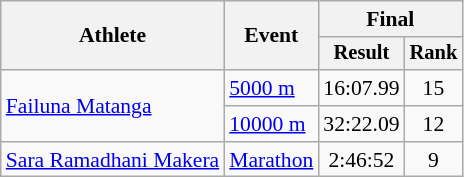<table class="wikitable" style="font-size:90%">
<tr>
<th rowspan=2>Athlete</th>
<th rowspan=2>Event</th>
<th colspan=2>Final</th>
</tr>
<tr style="font-size:95%">
<th>Result</th>
<th>Rank</th>
</tr>
<tr align=center>
<td align=left rowspan=2><a href='#'>Failuna Matanga</a></td>
<td align=left><a href='#'>5000 m</a></td>
<td>16:07.99</td>
<td>15</td>
</tr>
<tr align=center>
<td align=left><a href='#'>10000 m</a></td>
<td>32:22.09</td>
<td>12</td>
</tr>
<tr align=center>
<td align=left><a href='#'>Sara Ramadhani Makera</a></td>
<td align=left><a href='#'>Marathon</a></td>
<td>2:46:52</td>
<td>9</td>
</tr>
</table>
